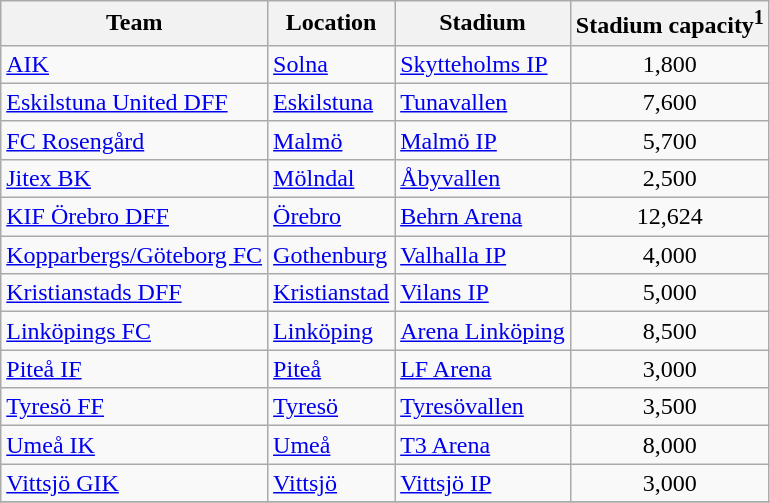<table class="wikitable sortable" style="text-align: left;">
<tr>
<th>Team</th>
<th>Location</th>
<th>Stadium</th>
<th>Stadium capacity<sup>1</sup></th>
</tr>
<tr>
<td><a href='#'>AIK</a></td>
<td><a href='#'>Solna</a></td>
<td><a href='#'>Skytteholms IP</a></td>
<td align="center">1,800</td>
</tr>
<tr>
<td><a href='#'>Eskilstuna United DFF</a></td>
<td><a href='#'>Eskilstuna</a></td>
<td><a href='#'>Tunavallen</a></td>
<td align="center">7,600</td>
</tr>
<tr>
<td><a href='#'>FC Rosengård</a></td>
<td><a href='#'>Malmö</a></td>
<td><a href='#'>Malmö IP</a></td>
<td align="center">5,700</td>
</tr>
<tr>
<td><a href='#'>Jitex BK</a></td>
<td><a href='#'>Mölndal</a></td>
<td><a href='#'>Åbyvallen</a></td>
<td align="center">2,500</td>
</tr>
<tr>
<td><a href='#'>KIF Örebro DFF</a></td>
<td><a href='#'>Örebro</a></td>
<td><a href='#'>Behrn Arena</a></td>
<td align="center">12,624</td>
</tr>
<tr>
<td><a href='#'>Kopparbergs/Göteborg FC</a></td>
<td><a href='#'>Gothenburg</a></td>
<td><a href='#'>Valhalla IP</a></td>
<td align="center">4,000</td>
</tr>
<tr>
<td><a href='#'>Kristianstads DFF</a></td>
<td><a href='#'>Kristianstad</a></td>
<td><a href='#'>Vilans IP</a></td>
<td align="center">5,000</td>
</tr>
<tr>
<td><a href='#'>Linköpings FC</a></td>
<td><a href='#'>Linköping</a></td>
<td><a href='#'>Arena Linköping</a></td>
<td align="center">8,500</td>
</tr>
<tr>
<td><a href='#'>Piteå IF</a></td>
<td><a href='#'>Piteå</a></td>
<td><a href='#'>LF Arena</a></td>
<td align="center">3,000</td>
</tr>
<tr>
<td><a href='#'>Tyresö FF</a></td>
<td><a href='#'>Tyresö</a></td>
<td><a href='#'>Tyresövallen</a></td>
<td align="center">3,500</td>
</tr>
<tr>
<td><a href='#'>Umeå IK</a></td>
<td><a href='#'>Umeå</a></td>
<td><a href='#'>T3 Arena</a></td>
<td align="center">8,000</td>
</tr>
<tr>
<td><a href='#'>Vittsjö GIK</a></td>
<td><a href='#'>Vittsjö</a></td>
<td><a href='#'>Vittsjö IP</a></td>
<td align="center">3,000</td>
</tr>
<tr>
</tr>
</table>
